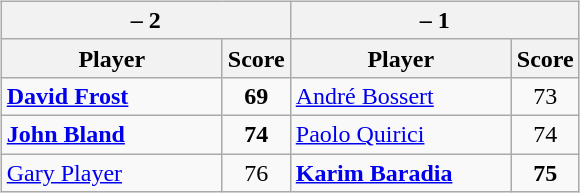<table>
<tr>
<td><br><table class=wikitable>
<tr>
<th colspan=2> – 2</th>
<th colspan=2> – 1</th>
</tr>
<tr>
<th width=140>Player</th>
<th>Score</th>
<th width=140>Player</th>
<th>Score</th>
</tr>
<tr>
<td><strong><a href='#'>David Frost</a></strong></td>
<td align=center><strong>69</strong></td>
<td><a href='#'>André Bossert</a></td>
<td align=center>73</td>
</tr>
<tr>
<td><strong><a href='#'>John Bland</a></strong></td>
<td align=center><strong>74</strong></td>
<td><a href='#'>Paolo Quirici</a></td>
<td align=center>74</td>
</tr>
<tr>
<td><a href='#'>Gary Player</a></td>
<td align=center>76</td>
<td><strong><a href='#'>Karim Baradia</a></strong></td>
<td align=center><strong>75</strong></td>
</tr>
</table>
</td>
</tr>
</table>
